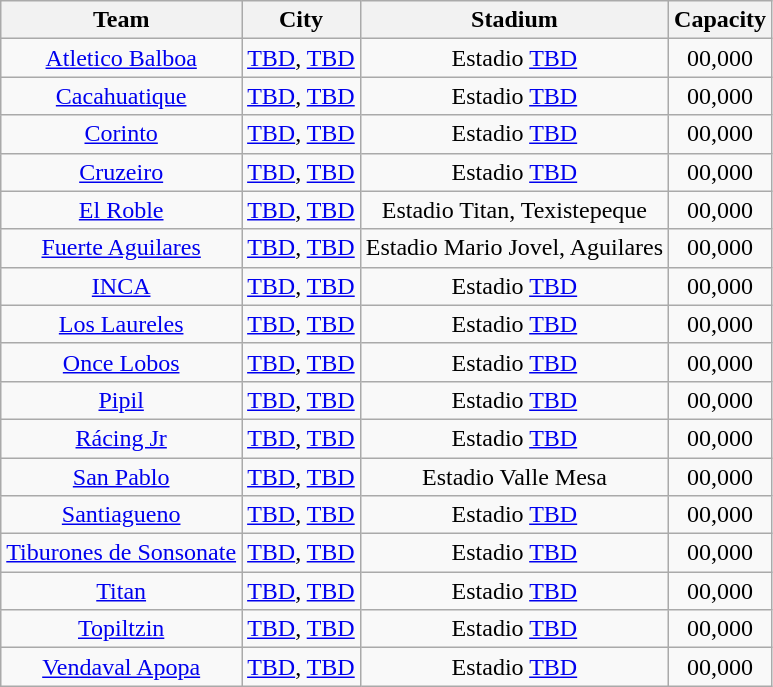<table class="wikitable sortable" style="text-align: center;">
<tr>
<th>Team</th>
<th>City</th>
<th>Stadium</th>
<th>Capacity</th>
</tr>
<tr>
<td><a href='#'>Atletico Balboa</a></td>
<td><a href='#'>TBD</a>, <a href='#'>TBD</a></td>
<td>Estadio <a href='#'>TBD</a></td>
<td>00,000</td>
</tr>
<tr>
<td><a href='#'>Cacahuatique</a></td>
<td><a href='#'>TBD</a>, <a href='#'>TBD</a></td>
<td>Estadio <a href='#'>TBD</a></td>
<td>00,000</td>
</tr>
<tr>
<td><a href='#'>Corinto</a></td>
<td><a href='#'>TBD</a>, <a href='#'>TBD</a></td>
<td>Estadio <a href='#'>TBD</a></td>
<td>00,000</td>
</tr>
<tr>
<td><a href='#'>Cruzeiro</a></td>
<td><a href='#'>TBD</a>, <a href='#'>TBD</a></td>
<td>Estadio <a href='#'>TBD</a></td>
<td>00,000</td>
</tr>
<tr>
<td><a href='#'>El Roble</a></td>
<td><a href='#'>TBD</a>, <a href='#'>TBD</a></td>
<td>Estadio Titan, Texistepeque</td>
<td>00,000</td>
</tr>
<tr>
<td><a href='#'>Fuerte Aguilares</a></td>
<td><a href='#'>TBD</a>, <a href='#'>TBD</a></td>
<td>Estadio Mario Jovel, Aguilares</td>
<td>00,000</td>
</tr>
<tr>
<td><a href='#'>INCA</a></td>
<td><a href='#'>TBD</a>, <a href='#'>TBD</a></td>
<td>Estadio <a href='#'>TBD</a></td>
<td>00,000</td>
</tr>
<tr>
<td><a href='#'>Los Laureles</a></td>
<td><a href='#'>TBD</a>, <a href='#'>TBD</a></td>
<td>Estadio <a href='#'>TBD</a></td>
<td>00,000</td>
</tr>
<tr>
<td><a href='#'>Once Lobos</a></td>
<td><a href='#'>TBD</a>, <a href='#'>TBD</a></td>
<td>Estadio <a href='#'>TBD</a></td>
<td>00,000</td>
</tr>
<tr>
<td><a href='#'>Pipil</a></td>
<td><a href='#'>TBD</a>, <a href='#'>TBD</a></td>
<td>Estadio <a href='#'>TBD</a></td>
<td>00,000</td>
</tr>
<tr>
<td><a href='#'>Rácing Jr</a></td>
<td><a href='#'>TBD</a>, <a href='#'>TBD</a></td>
<td>Estadio <a href='#'>TBD</a></td>
<td>00,000</td>
</tr>
<tr>
<td><a href='#'>San Pablo</a></td>
<td><a href='#'>TBD</a>, <a href='#'>TBD</a></td>
<td>Estadio Valle Mesa</td>
<td>00,000</td>
</tr>
<tr>
<td><a href='#'>Santiagueno</a></td>
<td><a href='#'>TBD</a>, <a href='#'>TBD</a></td>
<td>Estadio <a href='#'>TBD</a></td>
<td>00,000</td>
</tr>
<tr>
<td><a href='#'>Tiburones de Sonsonate</a></td>
<td><a href='#'>TBD</a>, <a href='#'>TBD</a></td>
<td>Estadio <a href='#'>TBD</a></td>
<td>00,000</td>
</tr>
<tr>
<td><a href='#'>Titan</a></td>
<td><a href='#'>TBD</a>, <a href='#'>TBD</a></td>
<td>Estadio <a href='#'>TBD</a></td>
<td>00,000</td>
</tr>
<tr>
<td><a href='#'>Topiltzin</a></td>
<td><a href='#'>TBD</a>, <a href='#'>TBD</a></td>
<td>Estadio <a href='#'>TBD</a></td>
<td>00,000</td>
</tr>
<tr>
<td><a href='#'>Vendaval Apopa</a></td>
<td><a href='#'>TBD</a>, <a href='#'>TBD</a></td>
<td>Estadio <a href='#'>TBD</a></td>
<td>00,000</td>
</tr>
</table>
